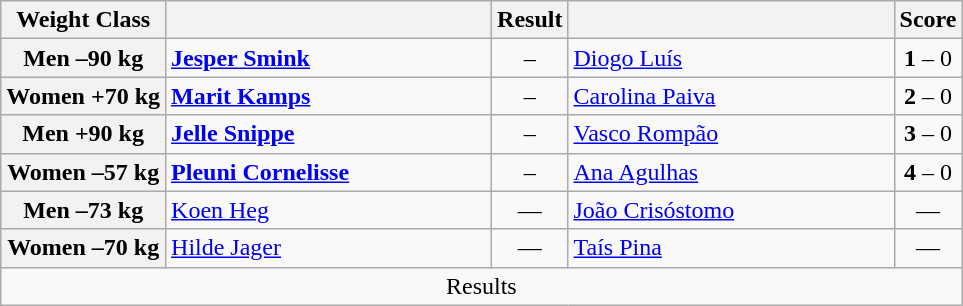<table class="wikitable">
<tr>
<th>Weight Class</th>
<th style="width:210px;"></th>
<th>Result</th>
<th style="width:210px;"></th>
<th>Score</th>
</tr>
<tr>
<th>Men –90 kg</th>
<td><strong><a href='#'>Jesper Smink</a></strong></td>
<td align=center><strong></strong> – </td>
<td><a href='#'>Diogo Luís</a></td>
<td align=center><strong>1</strong> – 0</td>
</tr>
<tr>
<th>Women +70 kg</th>
<td><strong><a href='#'>Marit Kamps</a></strong></td>
<td align=center><strong></strong> – </td>
<td><a href='#'>Carolina Paiva</a></td>
<td align=center><strong>2</strong> – 0</td>
</tr>
<tr>
<th>Men +90 kg</th>
<td><strong><a href='#'>Jelle Snippe</a></strong></td>
<td align=center><strong></strong> – </td>
<td><a href='#'>Vasco Rompão</a></td>
<td align=center><strong>3</strong> – 0</td>
</tr>
<tr>
<th>Women –57 kg</th>
<td><strong><a href='#'>Pleuni Cornelisse</a></strong></td>
<td align=center><strong></strong> – </td>
<td><a href='#'>Ana Agulhas</a></td>
<td align=center><strong>4</strong> – 0</td>
</tr>
<tr>
<th>Men –73 kg</th>
<td><a href='#'>Koen Heg</a></td>
<td align=center>—</td>
<td><a href='#'>João Crisóstomo</a></td>
<td align=center>—</td>
</tr>
<tr>
<th>Women –70 kg</th>
<td><a href='#'>Hilde Jager</a></td>
<td align=center>—</td>
<td><a href='#'>Taís Pina</a></td>
<td align=center>—</td>
</tr>
<tr>
<td align=center colspan=5>Results</td>
</tr>
</table>
